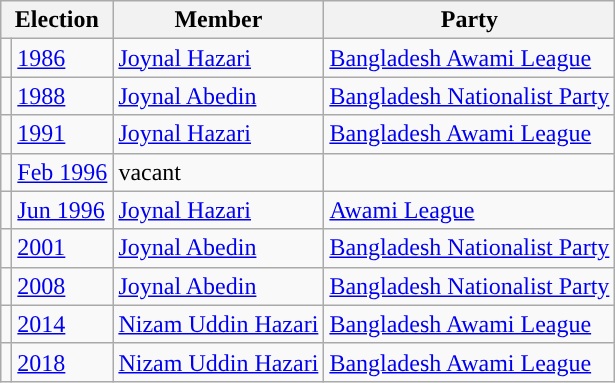<table class="wikitable">
<tr>
<th colspan="2">Election</th>
<th>Member</th>
<th>Party</th>
</tr>
<tr>
<td style="background-color:"></td>
<td><a href='#'>1986</a></td>
<td><a href='#'>Joynal Hazari</a></td>
<td><a href='#'>Bangladesh Awami League</a></td>
</tr>
<tr>
<td style="background-color:"></td>
<td><a href='#'>1988</a></td>
<td><a href='#'>Joynal Abedin</a></td>
<td><a href='#'>Bangladesh Nationalist Party</a></td>
</tr>
<tr>
<td style="background-color:"></td>
<td><a href='#'>1991</a></td>
<td><a href='#'>Joynal Hazari</a></td>
<td><a href='#'>Bangladesh Awami League</a></td>
</tr>
<tr>
<td></td>
<td><a href='#'>Feb 1996</a></td>
<td>vacant</td>
<td></td>
</tr>
<tr>
<td style="background-color:"></td>
<td><a href='#'>Jun 1996</a></td>
<td><a href='#'>Joynal Hazari</a></td>
<td><a href='#'>Awami League</a></td>
</tr>
<tr>
<td style="background-color:"></td>
<td><a href='#'>2001</a></td>
<td><a href='#'>Joynal Abedin</a></td>
<td><a href='#'>Bangladesh Nationalist Party</a></td>
</tr>
<tr>
<td style="background-color:"></td>
<td><a href='#'>2008</a></td>
<td><a href='#'>Joynal Abedin</a></td>
<td><a href='#'>Bangladesh Nationalist Party</a></td>
</tr>
<tr>
<td style="background-color:"></td>
<td><a href='#'>2014</a></td>
<td><a href='#'>Nizam Uddin Hazari</a></td>
<td><a href='#'>Bangladesh Awami League</a></td>
</tr>
<tr>
<td style="background-color:"></td>
<td><a href='#'>2018</a></td>
<td><a href='#'>Nizam Uddin Hazari</a></td>
<td><a href='#'>Bangladesh Awami League</a></td>
</tr>
</table>
